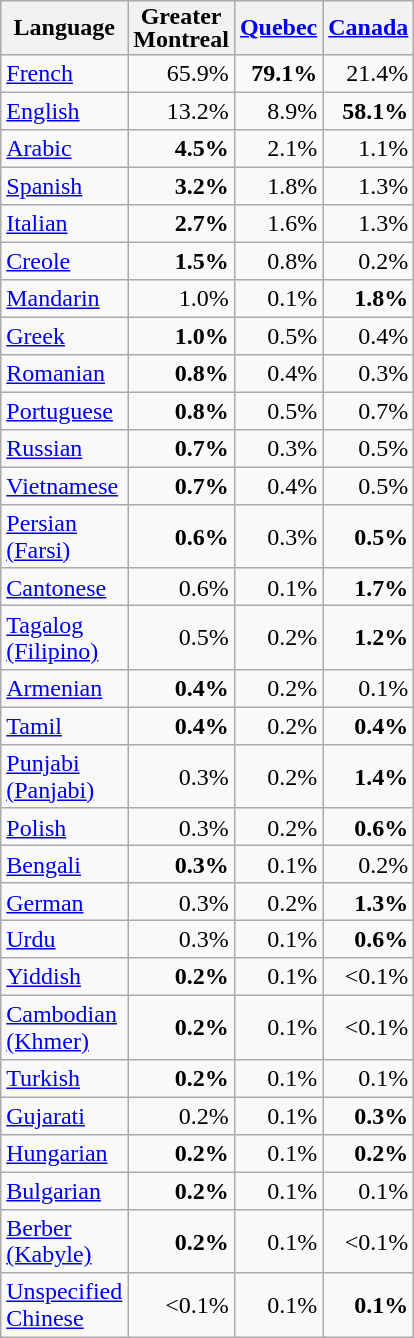<table class="wikitable sortable"  style="margin:auto; line-height:0.9em; border:1px #000; margin-left:1em; text-align:right;">
<tr>
<th style="width:40px;">Language</th>
<th style="width:40px;">Greater Montreal</th>
<th style="width:40px;"><a href='#'>Quebec</a></th>
<th style="width:40px;"><a href='#'>Canada</a></th>
</tr>
<tr style="line-height: 1.1em">
<td align=left><a href='#'>French</a></td>
<td>65.9%</td>
<td><strong>79.1%</strong></td>
<td>21.4%</td>
</tr>
<tr style="line-height: 1.1em">
<td align=left><a href='#'>English</a></td>
<td>13.2%</td>
<td>8.9%</td>
<td><strong>58.1%</strong></td>
</tr>
<tr style="line-height: 1.1em">
<td align=left><a href='#'>Arabic</a></td>
<td><strong>4.5%</strong></td>
<td>2.1%</td>
<td>1.1%</td>
</tr>
<tr style="line-height: 1.1em">
<td align=left><a href='#'>Spanish</a></td>
<td><strong>3.2%</strong></td>
<td>1.8%</td>
<td>1.3%</td>
</tr>
<tr style="line-height: 1.1em">
<td align=left><a href='#'>Italian</a></td>
<td><strong>2.7%</strong></td>
<td>1.6%</td>
<td>1.3%</td>
</tr>
<tr style="line-height: 1.1em">
<td align=left><a href='#'>Creole</a></td>
<td><strong>1.5%</strong></td>
<td>0.8%</td>
<td>0.2%</td>
</tr>
<tr style="line-height: 1.1em">
<td align=left><a href='#'>Mandarin</a></td>
<td>1.0%</td>
<td>0.1%</td>
<td><strong>1.8%</strong></td>
</tr>
<tr style="line-height: 1.1em">
<td align=left><a href='#'>Greek</a></td>
<td><strong>1.0%</strong></td>
<td>0.5%</td>
<td>0.4%</td>
</tr>
<tr style="line-height: 1.1em">
<td align=left><a href='#'>Romanian</a></td>
<td><strong>0.8%</strong></td>
<td>0.4%</td>
<td>0.3%</td>
</tr>
<tr style="line-height: 1.1em">
<td align=left><a href='#'>Portuguese</a></td>
<td><strong>0.8%</strong></td>
<td>0.5%</td>
<td>0.7%</td>
</tr>
<tr style="line-height: 1.1em">
<td align=left><a href='#'>Russian</a></td>
<td><strong>0.7%</strong></td>
<td>0.3%</td>
<td>0.5%</td>
</tr>
<tr style="line-height: 1.1em">
<td align=left><a href='#'>Vietnamese</a></td>
<td><strong>0.7%</strong></td>
<td>0.4%</td>
<td>0.5%</td>
</tr>
<tr style="line-height: 1.1em">
<td align=left><a href='#'>Persian (Farsi)</a></td>
<td><strong>0.6%</strong></td>
<td>0.3%</td>
<td><strong>0.5%</strong></td>
</tr>
<tr style="line-height: 1.1em">
<td align=left><a href='#'>Cantonese</a></td>
<td>0.6%</td>
<td>0.1%</td>
<td><strong>1.7%</strong></td>
</tr>
<tr style="line-height: 1.1em">
<td align=left><a href='#'>Tagalog (Filipino)</a></td>
<td>0.5%</td>
<td>0.2%</td>
<td><strong>1.2%</strong></td>
</tr>
<tr style="line-height: 1.1em">
<td align=left><a href='#'>Armenian</a></td>
<td><strong>0.4%</strong></td>
<td>0.2%</td>
<td>0.1%</td>
</tr>
<tr style="line-height: 1.1em">
<td align=left><a href='#'>Tamil</a></td>
<td><strong>0.4%</strong></td>
<td>0.2%</td>
<td><strong>0.4%</strong></td>
</tr>
<tr style="line-height: 1.1em">
<td align=left><a href='#'>Punjabi (Panjabi)</a></td>
<td>0.3%</td>
<td>0.2%</td>
<td><strong>1.4%</strong></td>
</tr>
<tr style="line-height: 1.1em">
<td align=left><a href='#'>Polish</a></td>
<td>0.3%</td>
<td>0.2%</td>
<td><strong>0.6%</strong></td>
</tr>
<tr style="line-height: 1.1em">
<td align=left><a href='#'>Bengali</a></td>
<td><strong>0.3%</strong></td>
<td>0.1%</td>
<td>0.2%</td>
</tr>
<tr style="line-height: 1.1em">
<td align=left><a href='#'>German</a></td>
<td>0.3%</td>
<td>0.2%</td>
<td><strong>1.3%</strong></td>
</tr>
<tr style="line-height: 1.1em">
<td align=left><a href='#'>Urdu</a></td>
<td>0.3%</td>
<td>0.1%</td>
<td><strong>0.6%</strong></td>
</tr>
<tr style="line-height: 1.1em">
<td align=left><a href='#'>Yiddish</a></td>
<td><strong>0.2%</strong></td>
<td>0.1%</td>
<td><0.1%</td>
</tr>
<tr style="line-height: 1.1em">
<td align=left><a href='#'>Cambodian (Khmer)</a></td>
<td><strong>0.2%</strong></td>
<td>0.1%</td>
<td><0.1%</td>
</tr>
<tr style="line-height: 1.1em">
<td align=left><a href='#'>Turkish</a></td>
<td><strong>0.2%</strong></td>
<td>0.1%</td>
<td>0.1%</td>
</tr>
<tr style="line-height: 1.1em">
<td align=left><a href='#'>Gujarati</a></td>
<td>0.2%</td>
<td>0.1%</td>
<td><strong>0.3%</strong></td>
</tr>
<tr style="line-height: 1.1em">
<td align=left><a href='#'>Hungarian</a></td>
<td><strong>0.2%</strong></td>
<td>0.1%</td>
<td><strong>0.2%</strong></td>
</tr>
<tr style="line-height: 1.1em">
<td align=left><a href='#'>Bulgarian</a></td>
<td><strong>0.2%</strong></td>
<td>0.1%</td>
<td>0.1%</td>
</tr>
<tr style="line-height: 1.1em">
<td align=left><a href='#'>Berber (Kabyle)</a></td>
<td><strong>0.2%</strong></td>
<td>0.1%</td>
<td><0.1%</td>
</tr>
<tr style="line-height: 1.1em">
<td align=left><a href='#'>Unspecified Chinese</a></td>
<td><0.1%</td>
<td>0.1%</td>
<td><strong>0.1%</strong></td>
</tr>
</table>
